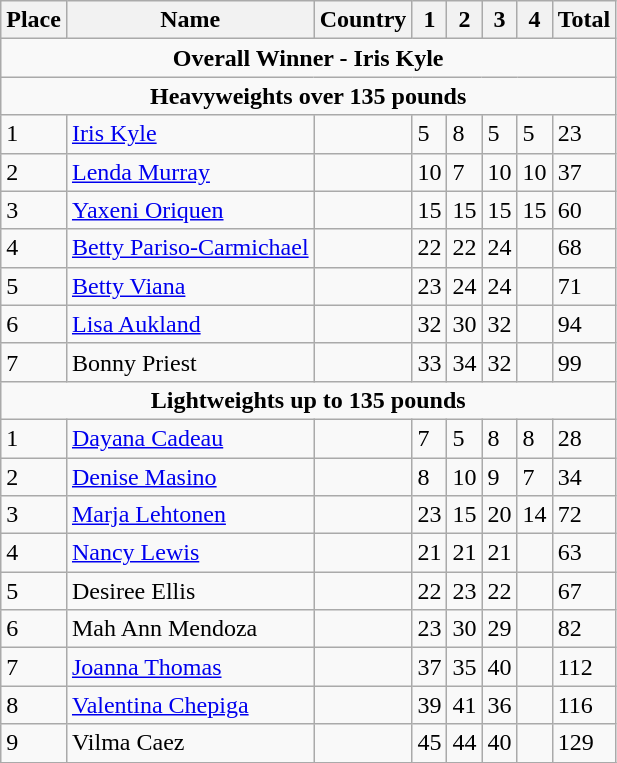<table class="wikitable">
<tr>
<th>Place</th>
<th>Name</th>
<th>Country</th>
<th>1</th>
<th>2</th>
<th>3</th>
<th>4</th>
<th>Total</th>
</tr>
<tr>
<td rowspan=1 colspan=9 align="center"><strong>Overall Winner - Iris Kyle</strong></td>
</tr>
<tr>
<td rowspan=1 colspan=9 align="center"><strong>Heavyweights over 135 pounds</strong></td>
</tr>
<tr>
<td>1</td>
<td><a href='#'>Iris Kyle</a></td>
<td></td>
<td>5</td>
<td>8</td>
<td>5</td>
<td>5</td>
<td>23</td>
</tr>
<tr>
<td>2</td>
<td><a href='#'>Lenda Murray</a></td>
<td></td>
<td>10</td>
<td>7</td>
<td>10</td>
<td>10</td>
<td>37</td>
</tr>
<tr>
<td>3</td>
<td><a href='#'>Yaxeni Oriquen</a></td>
<td></td>
<td>15</td>
<td>15</td>
<td>15</td>
<td>15</td>
<td>60</td>
</tr>
<tr>
<td>4</td>
<td><a href='#'>Betty Pariso-Carmichael</a></td>
<td></td>
<td>22</td>
<td>22</td>
<td>24</td>
<td></td>
<td>68</td>
</tr>
<tr>
<td>5</td>
<td><a href='#'>Betty Viana</a></td>
<td></td>
<td>23</td>
<td>24</td>
<td>24</td>
<td></td>
<td>71</td>
</tr>
<tr>
<td>6</td>
<td><a href='#'>Lisa Aukland</a></td>
<td></td>
<td>32</td>
<td>30</td>
<td>32</td>
<td></td>
<td>94</td>
</tr>
<tr>
<td>7</td>
<td>Bonny Priest</td>
<td></td>
<td>33</td>
<td>34</td>
<td>32</td>
<td></td>
<td>99</td>
</tr>
<tr>
<td rowspan=1 colspan=9 align="center"><strong>Lightweights up to 135 pounds</strong></td>
</tr>
<tr>
<td>1</td>
<td><a href='#'>Dayana Cadeau</a></td>
<td></td>
<td>7</td>
<td>5</td>
<td>8</td>
<td>8</td>
<td>28</td>
</tr>
<tr>
<td>2</td>
<td><a href='#'>Denise Masino</a></td>
<td></td>
<td>8</td>
<td>10</td>
<td>9</td>
<td>7</td>
<td>34</td>
</tr>
<tr>
<td>3</td>
<td><a href='#'>Marja Lehtonen</a></td>
<td></td>
<td>23</td>
<td>15</td>
<td>20</td>
<td>14</td>
<td>72</td>
</tr>
<tr>
<td>4</td>
<td><a href='#'>Nancy Lewis</a></td>
<td></td>
<td>21</td>
<td>21</td>
<td>21</td>
<td></td>
<td>63</td>
</tr>
<tr>
<td>5</td>
<td>Desiree Ellis</td>
<td></td>
<td>22</td>
<td>23</td>
<td>22</td>
<td></td>
<td>67</td>
</tr>
<tr>
<td>6</td>
<td>Mah Ann Mendoza</td>
<td></td>
<td>23</td>
<td>30</td>
<td>29</td>
<td></td>
<td>82</td>
</tr>
<tr>
<td>7</td>
<td><a href='#'>Joanna Thomas</a></td>
<td></td>
<td>37</td>
<td>35</td>
<td>40</td>
<td></td>
<td>112</td>
</tr>
<tr>
<td>8</td>
<td><a href='#'>Valentina Chepiga</a></td>
<td></td>
<td>39</td>
<td>41</td>
<td>36</td>
<td></td>
<td>116</td>
</tr>
<tr>
<td>9</td>
<td>Vilma Caez</td>
<td></td>
<td>45</td>
<td>44</td>
<td>40</td>
<td></td>
<td>129</td>
</tr>
<tr>
</tr>
</table>
